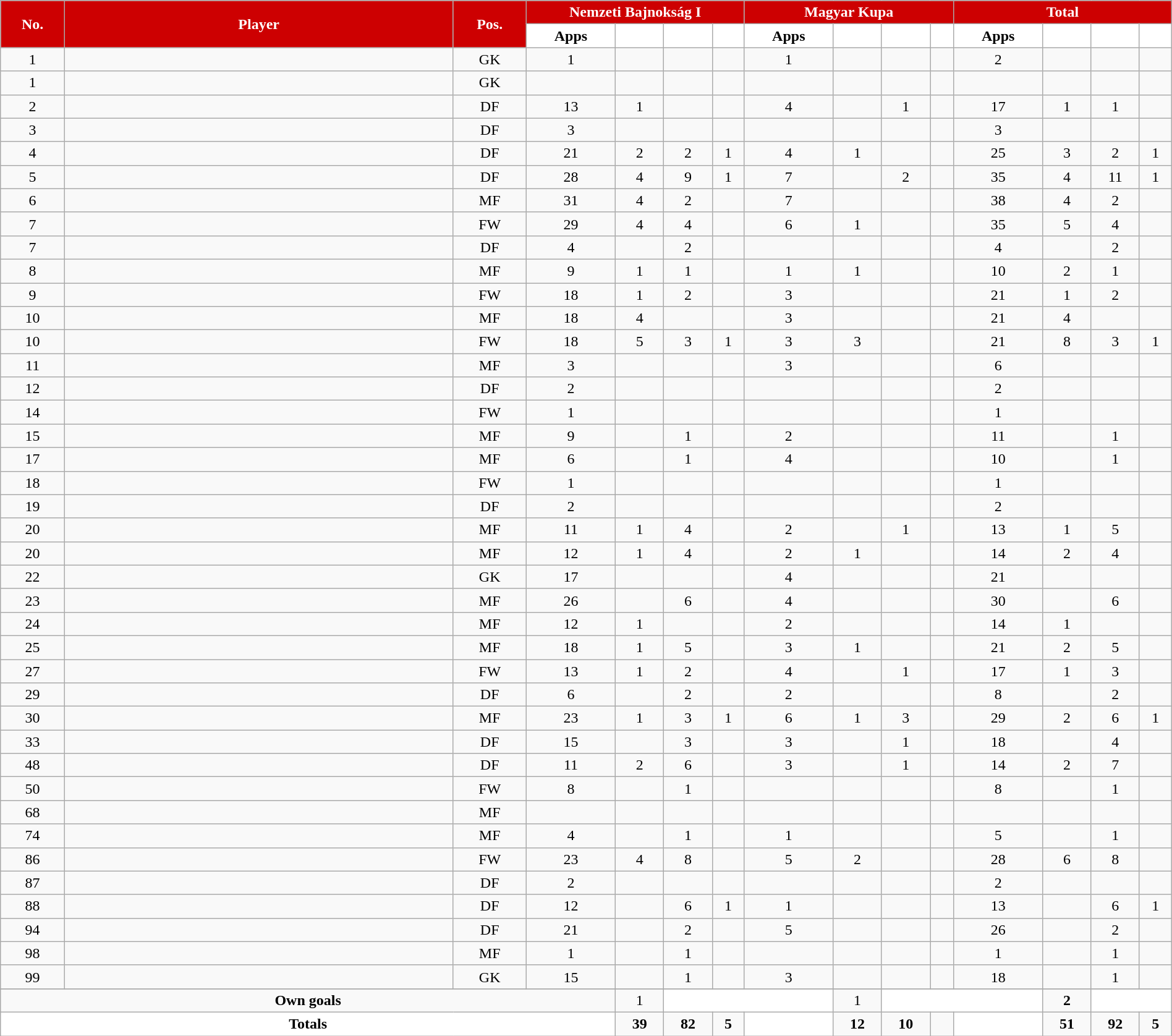<table class="wikitable sortable alternance" style="text-align:center;width:100%">
<tr>
<th rowspan="2" style="background-color:#CD0001;color:white;width:5px">No.</th>
<th rowspan="2" style="background-color:#CD0001;color:white;width:180px">Player</th>
<th rowspan="2" style="background-color:#CD0001;color:white;width:5px">Pos.</th>
<th colspan="4" style="background:#CD0001;color:white">Nemzeti Bajnokság I</th>
<th colspan="4" style="background:#CD0001;color:white">Magyar Kupa</th>
<th colspan="4" style="background:#CD0001;color:white">Total</th>
</tr>
<tr style="text-align:center">
<th width="4" style="background-color:white;color:black">Apps</th>
<th width="4" style="background-color:white"></th>
<th width="4" style="background-color:white"></th>
<th width="4" style="background-color:white"></th>
<th width="4" style="background-color:white;color:black">Apps</th>
<th width="4" style="background-color:white"></th>
<th width="4" style="background-color:white"></th>
<th width="4" style="background-color:white"></th>
<th width="4" style="background-color:white;color:black">Apps</th>
<th width="4" style="background-color:white"></th>
<th width="4" style="background-color:white"></th>
<th width="4" style="background-color:white"></th>
</tr>
<tr>
<td>1</td>
<td> </td>
<td>GK</td>
<td>1</td>
<td></td>
<td></td>
<td></td>
<td>1</td>
<td></td>
<td></td>
<td></td>
<td>2</td>
<td></td>
<td></td>
<td></td>
</tr>
<tr>
<td>1</td>
<td> </td>
<td>GK</td>
<td></td>
<td></td>
<td></td>
<td></td>
<td></td>
<td></td>
<td></td>
<td></td>
<td></td>
<td></td>
<td></td>
<td></td>
</tr>
<tr>
<td>2</td>
<td> </td>
<td>DF</td>
<td>13</td>
<td>1</td>
<td></td>
<td></td>
<td>4</td>
<td></td>
<td>1</td>
<td></td>
<td>17</td>
<td>1</td>
<td>1</td>
<td></td>
</tr>
<tr>
<td>3</td>
<td> </td>
<td>DF</td>
<td>3</td>
<td></td>
<td></td>
<td></td>
<td></td>
<td></td>
<td></td>
<td></td>
<td>3</td>
<td></td>
<td></td>
<td></td>
</tr>
<tr>
<td>4</td>
<td> </td>
<td>DF</td>
<td>21</td>
<td>2</td>
<td>2</td>
<td>1</td>
<td>4</td>
<td>1</td>
<td></td>
<td></td>
<td>25</td>
<td>3</td>
<td>2</td>
<td>1</td>
</tr>
<tr>
<td>5</td>
<td> </td>
<td>DF</td>
<td>28</td>
<td>4</td>
<td>9</td>
<td>1</td>
<td>7</td>
<td></td>
<td>2</td>
<td></td>
<td>35</td>
<td>4</td>
<td>11</td>
<td>1</td>
</tr>
<tr>
<td>6</td>
<td> </td>
<td>MF</td>
<td>31</td>
<td>4</td>
<td>2</td>
<td></td>
<td>7</td>
<td></td>
<td></td>
<td></td>
<td>38</td>
<td>4</td>
<td>2</td>
<td></td>
</tr>
<tr>
<td>7</td>
<td> </td>
<td>FW</td>
<td>29</td>
<td>4</td>
<td>4</td>
<td></td>
<td>6</td>
<td>1</td>
<td></td>
<td></td>
<td>35</td>
<td>5</td>
<td>4</td>
<td></td>
</tr>
<tr>
<td>7</td>
<td> </td>
<td>DF</td>
<td>4</td>
<td></td>
<td>2</td>
<td></td>
<td></td>
<td></td>
<td></td>
<td></td>
<td>4</td>
<td></td>
<td>2</td>
<td></td>
</tr>
<tr>
<td>8</td>
<td> </td>
<td>MF</td>
<td>9</td>
<td>1</td>
<td>1</td>
<td></td>
<td>1</td>
<td>1</td>
<td></td>
<td></td>
<td>10</td>
<td>2</td>
<td>1</td>
<td></td>
</tr>
<tr>
<td>9</td>
<td> </td>
<td>FW</td>
<td>18</td>
<td>1</td>
<td>2</td>
<td></td>
<td>3</td>
<td></td>
<td></td>
<td></td>
<td>21</td>
<td>1</td>
<td>2</td>
<td></td>
</tr>
<tr>
<td>10</td>
<td> </td>
<td>MF</td>
<td>18</td>
<td>4</td>
<td></td>
<td></td>
<td>3</td>
<td></td>
<td></td>
<td></td>
<td>21</td>
<td>4</td>
<td></td>
<td></td>
</tr>
<tr>
<td>10</td>
<td> </td>
<td>FW</td>
<td>18</td>
<td>5</td>
<td>3</td>
<td>1</td>
<td>3</td>
<td>3</td>
<td></td>
<td></td>
<td>21</td>
<td>8</td>
<td>3</td>
<td>1</td>
</tr>
<tr>
<td>11</td>
<td> </td>
<td>MF</td>
<td>3</td>
<td></td>
<td></td>
<td></td>
<td>3</td>
<td></td>
<td></td>
<td></td>
<td>6</td>
<td></td>
<td></td>
<td></td>
</tr>
<tr>
<td>12</td>
<td> </td>
<td>DF</td>
<td>2</td>
<td></td>
<td></td>
<td></td>
<td></td>
<td></td>
<td></td>
<td></td>
<td>2</td>
<td></td>
<td></td>
<td></td>
</tr>
<tr>
<td>14</td>
<td> </td>
<td>FW</td>
<td>1</td>
<td></td>
<td></td>
<td></td>
<td></td>
<td></td>
<td></td>
<td></td>
<td>1</td>
<td></td>
<td></td>
<td></td>
</tr>
<tr>
<td>15</td>
<td> </td>
<td>MF</td>
<td>9</td>
<td></td>
<td>1</td>
<td></td>
<td>2</td>
<td></td>
<td></td>
<td></td>
<td>11</td>
<td></td>
<td>1</td>
<td></td>
</tr>
<tr>
<td>17</td>
<td> </td>
<td>MF</td>
<td>6</td>
<td></td>
<td>1</td>
<td></td>
<td>4</td>
<td></td>
<td></td>
<td></td>
<td>10</td>
<td></td>
<td>1</td>
<td></td>
</tr>
<tr>
<td>18</td>
<td> </td>
<td>FW</td>
<td>1</td>
<td></td>
<td></td>
<td></td>
<td></td>
<td></td>
<td></td>
<td></td>
<td>1</td>
<td></td>
<td></td>
<td></td>
</tr>
<tr>
<td>19</td>
<td> </td>
<td>DF</td>
<td>2</td>
<td></td>
<td></td>
<td></td>
<td></td>
<td></td>
<td></td>
<td></td>
<td>2</td>
<td></td>
<td></td>
<td></td>
</tr>
<tr>
<td>20</td>
<td> </td>
<td>MF</td>
<td>11</td>
<td>1</td>
<td>4</td>
<td></td>
<td>2</td>
<td></td>
<td>1</td>
<td></td>
<td>13</td>
<td>1</td>
<td>5</td>
<td></td>
</tr>
<tr>
<td>20</td>
<td> </td>
<td>MF</td>
<td>12</td>
<td>1</td>
<td>4</td>
<td></td>
<td>2</td>
<td>1</td>
<td></td>
<td></td>
<td>14</td>
<td>2</td>
<td>4</td>
<td></td>
</tr>
<tr>
<td>22</td>
<td> </td>
<td>GK</td>
<td>17</td>
<td></td>
<td></td>
<td></td>
<td>4</td>
<td></td>
<td></td>
<td></td>
<td>21</td>
<td></td>
<td></td>
<td></td>
</tr>
<tr>
<td>23</td>
<td> </td>
<td>MF</td>
<td>26</td>
<td></td>
<td>6</td>
<td></td>
<td>4</td>
<td></td>
<td></td>
<td></td>
<td>30</td>
<td></td>
<td>6</td>
<td></td>
</tr>
<tr>
<td>24</td>
<td> </td>
<td>MF</td>
<td>12</td>
<td>1</td>
<td></td>
<td></td>
<td>2</td>
<td></td>
<td></td>
<td></td>
<td>14</td>
<td>1</td>
<td></td>
<td></td>
</tr>
<tr>
<td>25</td>
<td> </td>
<td>MF</td>
<td>18</td>
<td>1</td>
<td>5</td>
<td></td>
<td>3</td>
<td>1</td>
<td></td>
<td></td>
<td>21</td>
<td>2</td>
<td>5</td>
<td></td>
</tr>
<tr>
<td>27</td>
<td> </td>
<td>FW</td>
<td>13</td>
<td>1</td>
<td>2</td>
<td></td>
<td>4</td>
<td></td>
<td>1</td>
<td></td>
<td>17</td>
<td>1</td>
<td>3</td>
<td></td>
</tr>
<tr>
<td>29</td>
<td> </td>
<td>DF</td>
<td>6</td>
<td></td>
<td>2</td>
<td></td>
<td>2</td>
<td></td>
<td></td>
<td></td>
<td>8</td>
<td></td>
<td>2</td>
<td></td>
</tr>
<tr>
<td>30</td>
<td> </td>
<td>MF</td>
<td>23</td>
<td>1</td>
<td>3</td>
<td>1</td>
<td>6</td>
<td>1</td>
<td>3</td>
<td></td>
<td>29</td>
<td>2</td>
<td>6</td>
<td>1</td>
</tr>
<tr>
<td>33</td>
<td> </td>
<td>DF</td>
<td>15</td>
<td></td>
<td>3</td>
<td></td>
<td>3</td>
<td></td>
<td>1</td>
<td></td>
<td>18</td>
<td></td>
<td>4</td>
<td></td>
</tr>
<tr>
<td>48</td>
<td> </td>
<td>DF</td>
<td>11</td>
<td>2</td>
<td>6</td>
<td></td>
<td>3</td>
<td></td>
<td>1</td>
<td></td>
<td>14</td>
<td>2</td>
<td>7</td>
<td></td>
</tr>
<tr>
<td>50</td>
<td> </td>
<td>FW</td>
<td>8</td>
<td></td>
<td>1</td>
<td></td>
<td></td>
<td></td>
<td></td>
<td></td>
<td>8</td>
<td></td>
<td>1</td>
<td></td>
</tr>
<tr>
<td>68</td>
<td> </td>
<td>MF</td>
<td></td>
<td></td>
<td></td>
<td></td>
<td></td>
<td></td>
<td></td>
<td></td>
<td></td>
<td></td>
<td></td>
<td></td>
</tr>
<tr>
<td>74</td>
<td> </td>
<td>MF</td>
<td>4</td>
<td></td>
<td>1</td>
<td></td>
<td>1</td>
<td></td>
<td></td>
<td></td>
<td>5</td>
<td></td>
<td>1</td>
<td></td>
</tr>
<tr>
<td>86</td>
<td> </td>
<td>FW</td>
<td>23</td>
<td>4</td>
<td>8</td>
<td></td>
<td>5</td>
<td>2</td>
<td></td>
<td></td>
<td>28</td>
<td>6</td>
<td>8</td>
<td></td>
</tr>
<tr>
<td>87</td>
<td> </td>
<td>DF</td>
<td>2</td>
<td></td>
<td></td>
<td></td>
<td></td>
<td></td>
<td></td>
<td></td>
<td>2</td>
<td></td>
<td></td>
<td></td>
</tr>
<tr>
<td>88</td>
<td> </td>
<td>DF</td>
<td>12</td>
<td></td>
<td>6</td>
<td>1</td>
<td>1</td>
<td></td>
<td></td>
<td></td>
<td>13</td>
<td></td>
<td>6</td>
<td>1</td>
</tr>
<tr>
<td>94</td>
<td> </td>
<td>DF</td>
<td>21</td>
<td></td>
<td>2</td>
<td></td>
<td>5</td>
<td></td>
<td></td>
<td></td>
<td>26</td>
<td></td>
<td>2</td>
<td></td>
</tr>
<tr>
<td>98</td>
<td> </td>
<td>MF</td>
<td>1</td>
<td></td>
<td>1</td>
<td></td>
<td></td>
<td></td>
<td></td>
<td></td>
<td>1</td>
<td></td>
<td>1</td>
<td></td>
</tr>
<tr>
<td>99</td>
<td> </td>
<td>GK</td>
<td>15</td>
<td></td>
<td>1</td>
<td></td>
<td>3</td>
<td></td>
<td></td>
<td></td>
<td>18</td>
<td></td>
<td>1</td>
<td></td>
</tr>
<tr>
</tr>
<tr class="sortbottom">
<td colspan="4"><strong>Own goals</strong></td>
<td>1</td>
<td colspan="3" style="background:white;text-align:center"></td>
<td>1</td>
<td colspan="3" style="background:white;text-align:center"></td>
<td><strong>2</strong></td>
<td colspan="2" style="background:white;text-align:center"></td>
</tr>
<tr class="sortbottom">
<td colspan="4" style="background:white;text-align:center"><strong>Totals</strong></td>
<td><strong>39</strong></td>
<td><strong>82</strong></td>
<td><strong>5</strong></td>
<td rowspan="3" style="background:white;text-align:center"></td>
<td><strong>12</strong></td>
<td><strong>10</strong></td>
<td></td>
<td rowspan="3" style="background:white;text-align:center"></td>
<td><strong>51</strong></td>
<td><strong>92</strong></td>
<td><strong>5</strong></td>
</tr>
</table>
